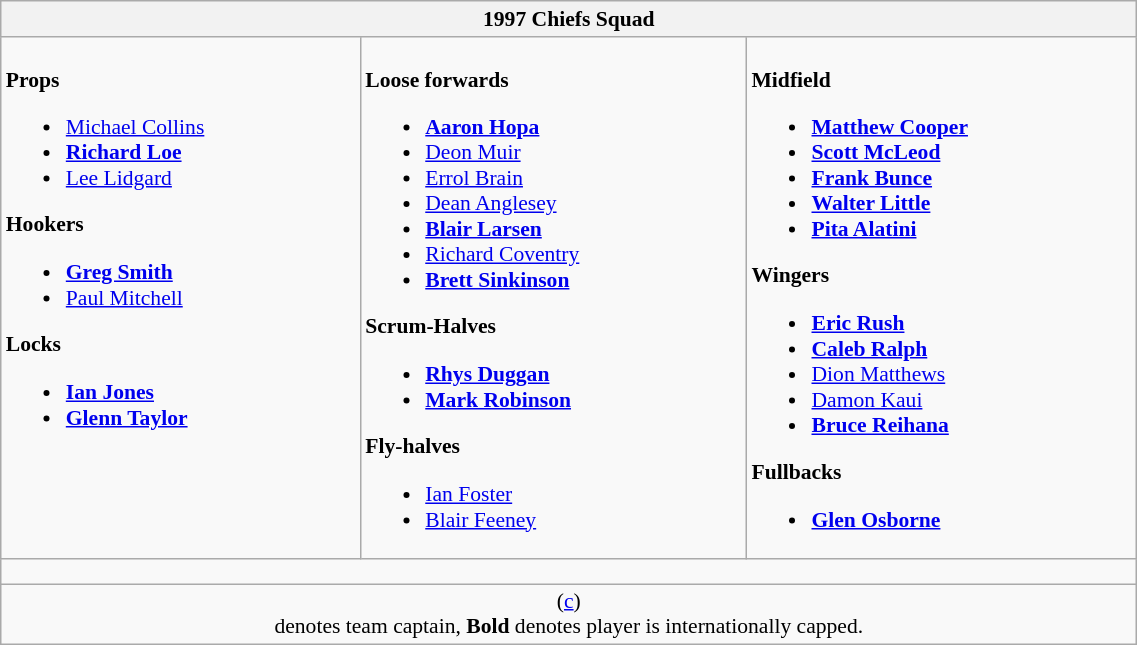<table class="wikitable" style="text-align:left; font-size:90%;width:60%">
<tr>
<th colspan="100%">1997 Chiefs Squad</th>
</tr>
<tr valign="top">
<td><br><strong>Props</strong><ul><li> <a href='#'>Michael Collins</a></li><li> <strong><a href='#'>Richard Loe</a></strong></li><li> <a href='#'>Lee Lidgard</a></li></ul><strong>Hookers</strong><ul><li> <strong><a href='#'>Greg Smith</a></strong></li><li> <a href='#'>Paul Mitchell</a></li></ul><strong>Locks</strong><ul><li> <strong><a href='#'>Ian Jones</a></strong></li><li> <strong><a href='#'>Glenn Taylor</a></strong></li></ul></td>
<td><br><strong>Loose forwards</strong><ul><li> <strong><a href='#'>Aaron Hopa</a></strong></li><li> <a href='#'>Deon Muir</a></li><li> <a href='#'>Errol Brain</a></li><li> <a href='#'>Dean Anglesey</a></li><li> <strong><a href='#'>Blair Larsen</a></strong></li><li> <a href='#'>Richard Coventry</a></li><li> <strong><a href='#'>Brett Sinkinson</a></strong></li></ul><strong>Scrum-Halves</strong><ul><li> <strong><a href='#'>Rhys Duggan</a></strong></li><li> <strong><a href='#'>Mark Robinson</a></strong></li></ul><strong>Fly-halves</strong><ul><li> <a href='#'>Ian Foster</a></li><li> <a href='#'>Blair Feeney</a></li></ul></td>
<td><br><strong>Midfield</strong><ul><li> <strong><a href='#'>Matthew Cooper</a></strong></li><li> <strong><a href='#'>Scott McLeod</a></strong></li><li> <strong><a href='#'>Frank Bunce</a></strong></li><li> <strong><a href='#'>Walter Little</a></strong></li><li> <strong><a href='#'>Pita Alatini</a></strong></li></ul><strong>Wingers</strong><ul><li> <strong><a href='#'>Eric Rush</a></strong></li><li> <strong><a href='#'>Caleb Ralph</a></strong></li><li> <a href='#'>Dion Matthews</a></li><li> <a href='#'>Damon Kaui</a></li><li> <strong><a href='#'>Bruce Reihana</a></strong></li></ul><strong>Fullbacks</strong><ul><li> <strong><a href='#'>Glen Osborne</a></strong></li></ul></td>
</tr>
<tr>
<td colspan="100%" style="height: 10px;"></td>
</tr>
<tr>
<td colspan="100%" style="text-align:center;">(<a href='#'>c</a>)<br>denotes team captain, <strong>Bold</strong> denotes player is internationally capped.</td>
</tr>
</table>
